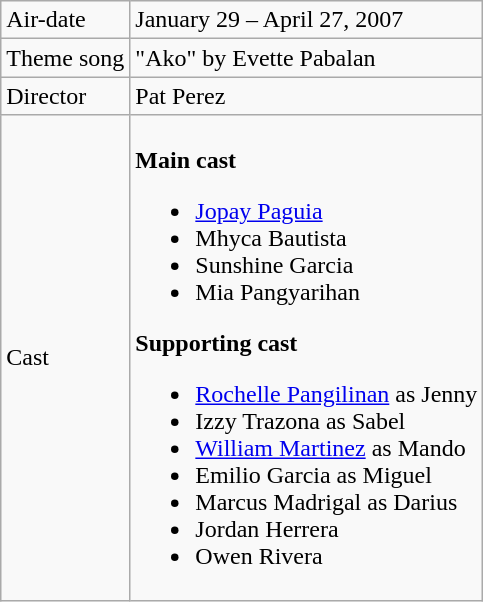<table class="wikitable">
<tr>
<td>Air-date</td>
<td>January 29 – April 27, 2007</td>
</tr>
<tr>
<td>Theme song</td>
<td>"Ako" by Evette Pabalan</td>
</tr>
<tr>
<td>Director</td>
<td>Pat Perez</td>
</tr>
<tr>
<td>Cast</td>
<td><br><strong>Main cast</strong><ul><li><a href='#'>Jopay Paguia</a></li><li>Mhyca Bautista</li><li>Sunshine Garcia</li><li>Mia Pangyarihan</li></ul><strong>Supporting cast</strong><ul><li><a href='#'>Rochelle Pangilinan</a> as Jenny</li><li>Izzy Trazona as Sabel</li><li><a href='#'>William Martinez</a> as Mando</li><li>Emilio Garcia as Miguel</li><li>Marcus Madrigal as Darius</li><li>Jordan Herrera</li><li>Owen Rivera</li></ul></td>
</tr>
</table>
